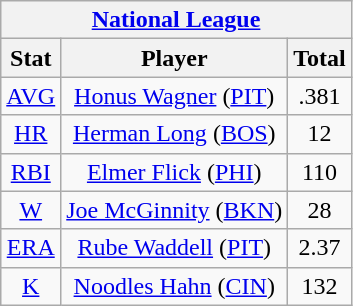<table class="wikitable" style="text-align:center;">
<tr>
<th colspan="3"><a href='#'>National League</a></th>
</tr>
<tr>
<th>Stat</th>
<th>Player</th>
<th>Total</th>
</tr>
<tr>
<td><a href='#'>AVG</a></td>
<td><a href='#'>Honus Wagner</a> (<a href='#'>PIT</a>)</td>
<td>.381</td>
</tr>
<tr>
<td><a href='#'>HR</a></td>
<td><a href='#'>Herman Long</a> (<a href='#'>BOS</a>)</td>
<td>12</td>
</tr>
<tr>
<td><a href='#'>RBI</a></td>
<td><a href='#'>Elmer Flick</a> (<a href='#'>PHI</a>)</td>
<td>110</td>
</tr>
<tr>
<td><a href='#'>W</a></td>
<td><a href='#'>Joe McGinnity</a> (<a href='#'>BKN</a>)</td>
<td>28</td>
</tr>
<tr>
<td><a href='#'>ERA</a></td>
<td><a href='#'>Rube Waddell</a> (<a href='#'>PIT</a>)</td>
<td>2.37</td>
</tr>
<tr>
<td><a href='#'>K</a></td>
<td><a href='#'>Noodles Hahn</a> (<a href='#'>CIN</a>)</td>
<td>132</td>
</tr>
</table>
